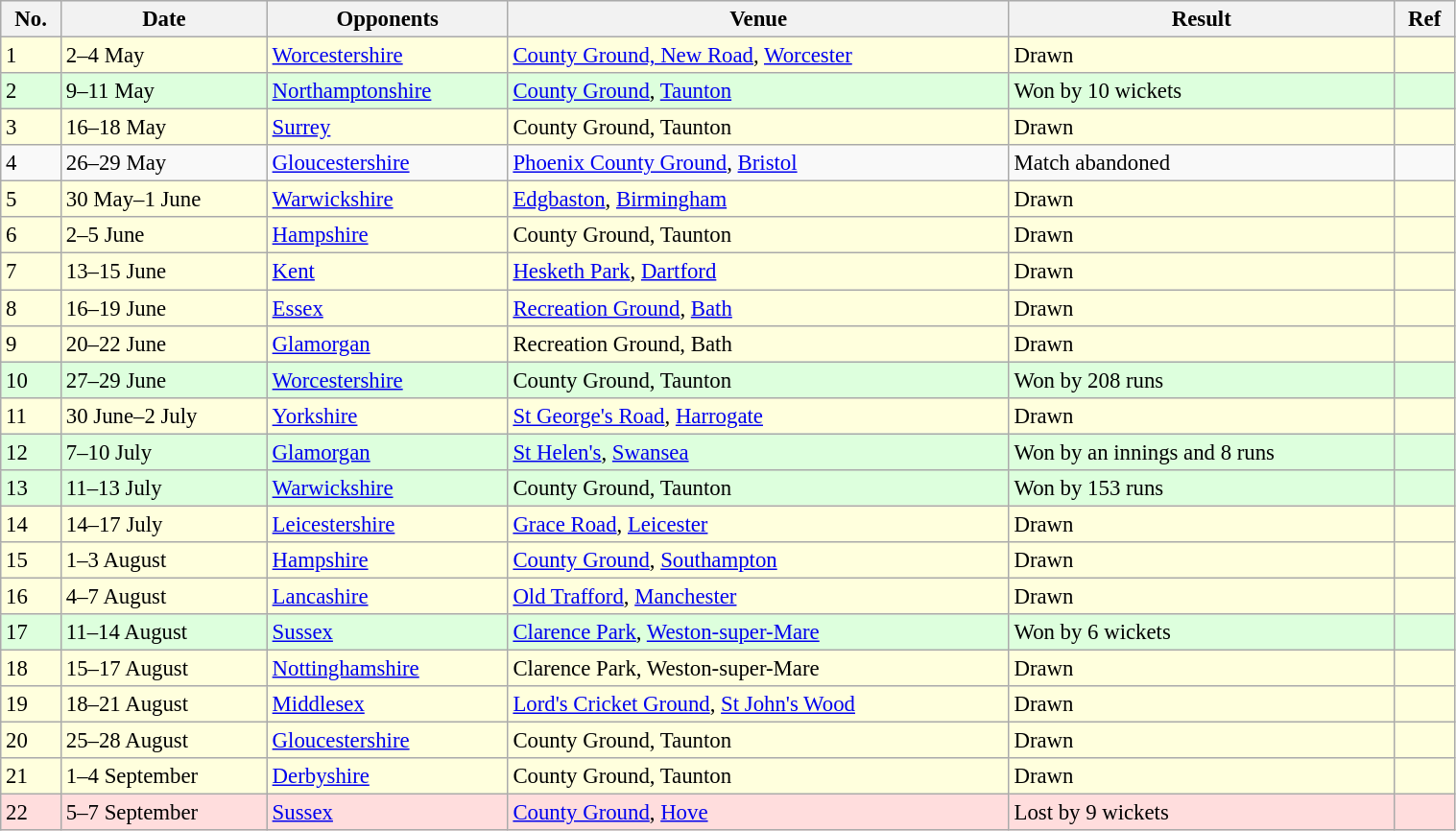<table class="wikitable" width="80%" style="font-size: 95%">
<tr bgcolor="#efefef">
<th>No.</th>
<th>Date</th>
<th>Opponents</th>
<th>Venue</th>
<th>Result</th>
<th>Ref</th>
</tr>
<tr bgcolor="#ffffdd">
<td>1</td>
<td>2–4 May</td>
<td><a href='#'>Worcestershire</a></td>
<td><a href='#'>County Ground, New Road</a>, <a href='#'>Worcester</a></td>
<td>Drawn</td>
<td></td>
</tr>
<tr bgcolor="#ddffdd">
<td>2</td>
<td>9–11 May</td>
<td><a href='#'>Northamptonshire</a></td>
<td><a href='#'>County Ground</a>, <a href='#'>Taunton</a></td>
<td>Won by 10 wickets</td>
<td></td>
</tr>
<tr bgcolor="#ffffdd">
<td>3</td>
<td>16–18 May</td>
<td><a href='#'>Surrey</a></td>
<td>County Ground, Taunton</td>
<td>Drawn</td>
<td></td>
</tr>
<tr>
<td>4</td>
<td>26–29 May</td>
<td><a href='#'>Gloucestershire</a></td>
<td><a href='#'>Phoenix County Ground</a>, <a href='#'>Bristol</a></td>
<td>Match abandoned</td>
<td></td>
</tr>
<tr bgcolor="#ffffdd">
<td>5</td>
<td>30 May–1 June</td>
<td><a href='#'>Warwickshire</a></td>
<td><a href='#'>Edgbaston</a>, <a href='#'>Birmingham</a></td>
<td>Drawn</td>
<td></td>
</tr>
<tr bgcolor="#ffffdd">
<td>6</td>
<td>2–5 June</td>
<td><a href='#'>Hampshire</a></td>
<td>County Ground, Taunton</td>
<td>Drawn</td>
<td></td>
</tr>
<tr bgcolor="#ffffdd">
<td>7</td>
<td>13–15 June</td>
<td><a href='#'>Kent</a></td>
<td><a href='#'>Hesketh Park</a>, <a href='#'>Dartford</a></td>
<td>Drawn</td>
<td></td>
</tr>
<tr bgcolor="#ffffdd">
<td>8</td>
<td>16–19 June</td>
<td><a href='#'>Essex</a></td>
<td><a href='#'>Recreation Ground</a>, <a href='#'>Bath</a></td>
<td>Drawn</td>
<td></td>
</tr>
<tr bgcolor="#ffffdd">
<td>9</td>
<td>20–22 June</td>
<td><a href='#'>Glamorgan</a></td>
<td>Recreation Ground, Bath</td>
<td>Drawn</td>
<td></td>
</tr>
<tr bgcolor="#ddffdd">
<td>10</td>
<td>27–29 June</td>
<td><a href='#'>Worcestershire</a></td>
<td>County Ground, Taunton</td>
<td>Won by 208 runs</td>
<td></td>
</tr>
<tr bgcolor="#ffffdd">
<td>11</td>
<td>30 June–2 July</td>
<td><a href='#'>Yorkshire</a></td>
<td><a href='#'>St George's Road</a>, <a href='#'>Harrogate</a></td>
<td>Drawn</td>
<td></td>
</tr>
<tr bgcolor="#ddffdd">
<td>12</td>
<td>7–10 July</td>
<td><a href='#'>Glamorgan</a></td>
<td><a href='#'>St Helen's</a>, <a href='#'>Swansea</a></td>
<td>Won by an innings and 8 runs</td>
<td></td>
</tr>
<tr bgcolor="#ddffdd">
<td>13</td>
<td>11–13 July</td>
<td><a href='#'>Warwickshire</a></td>
<td>County Ground, Taunton</td>
<td>Won by 153 runs</td>
<td></td>
</tr>
<tr bgcolor="#ffffdd">
<td>14</td>
<td>14–17 July</td>
<td><a href='#'>Leicestershire</a></td>
<td><a href='#'>Grace Road</a>, <a href='#'>Leicester</a></td>
<td>Drawn</td>
<td></td>
</tr>
<tr bgcolor="#ffffdd">
<td>15</td>
<td>1–3 August</td>
<td><a href='#'>Hampshire</a></td>
<td><a href='#'>County Ground</a>, <a href='#'>Southampton</a></td>
<td>Drawn</td>
<td></td>
</tr>
<tr bgcolor="#ffffdd">
<td>16</td>
<td>4–7 August</td>
<td><a href='#'>Lancashire</a></td>
<td><a href='#'>Old Trafford</a>, <a href='#'>Manchester</a></td>
<td>Drawn</td>
<td></td>
</tr>
<tr bgcolor="#ddffdd">
<td>17</td>
<td>11–14 August</td>
<td><a href='#'>Sussex</a></td>
<td><a href='#'>Clarence Park</a>, <a href='#'>Weston-super-Mare</a></td>
<td>Won by 6 wickets</td>
<td></td>
</tr>
<tr bgcolor="#ffffdd">
<td>18</td>
<td>15–17 August</td>
<td><a href='#'>Nottinghamshire</a></td>
<td>Clarence Park, Weston-super-Mare</td>
<td>Drawn</td>
<td></td>
</tr>
<tr bgcolor="#ffffdd">
<td>19</td>
<td>18–21 August</td>
<td><a href='#'>Middlesex</a></td>
<td><a href='#'>Lord's Cricket Ground</a>, <a href='#'>St John's Wood</a></td>
<td>Drawn</td>
<td></td>
</tr>
<tr bgcolor="#ffffdd">
<td>20</td>
<td>25–28 August</td>
<td><a href='#'>Gloucestershire</a></td>
<td>County Ground, Taunton</td>
<td>Drawn</td>
<td></td>
</tr>
<tr bgcolor="#ffffdd">
<td>21</td>
<td>1–4 September</td>
<td><a href='#'>Derbyshire</a></td>
<td>County Ground, Taunton</td>
<td>Drawn</td>
<td></td>
</tr>
<tr bgcolor="#ffdddd">
<td>22</td>
<td>5–7 September</td>
<td><a href='#'>Sussex</a></td>
<td><a href='#'>County Ground</a>, <a href='#'>Hove</a></td>
<td>Lost by 9 wickets</td>
<td></td>
</tr>
</table>
